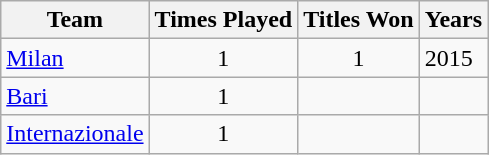<table class="wikitable">
<tr>
<th>Team</th>
<th>Times Played</th>
<th>Titles Won</th>
<th>Years</th>
</tr>
<tr>
<td><a href='#'>Milan</a></td>
<td style="text-align:center">1</td>
<td style="text-align:center">1</td>
<td>2015</td>
</tr>
<tr>
<td><a href='#'>Bari</a></td>
<td style="text-align:center">1</td>
<td style="text-align:center"></td>
<td></td>
</tr>
<tr>
<td><a href='#'>Internazionale</a></td>
<td style="text-align:center">1</td>
<td style="text-align:center"></td>
<td></td>
</tr>
</table>
